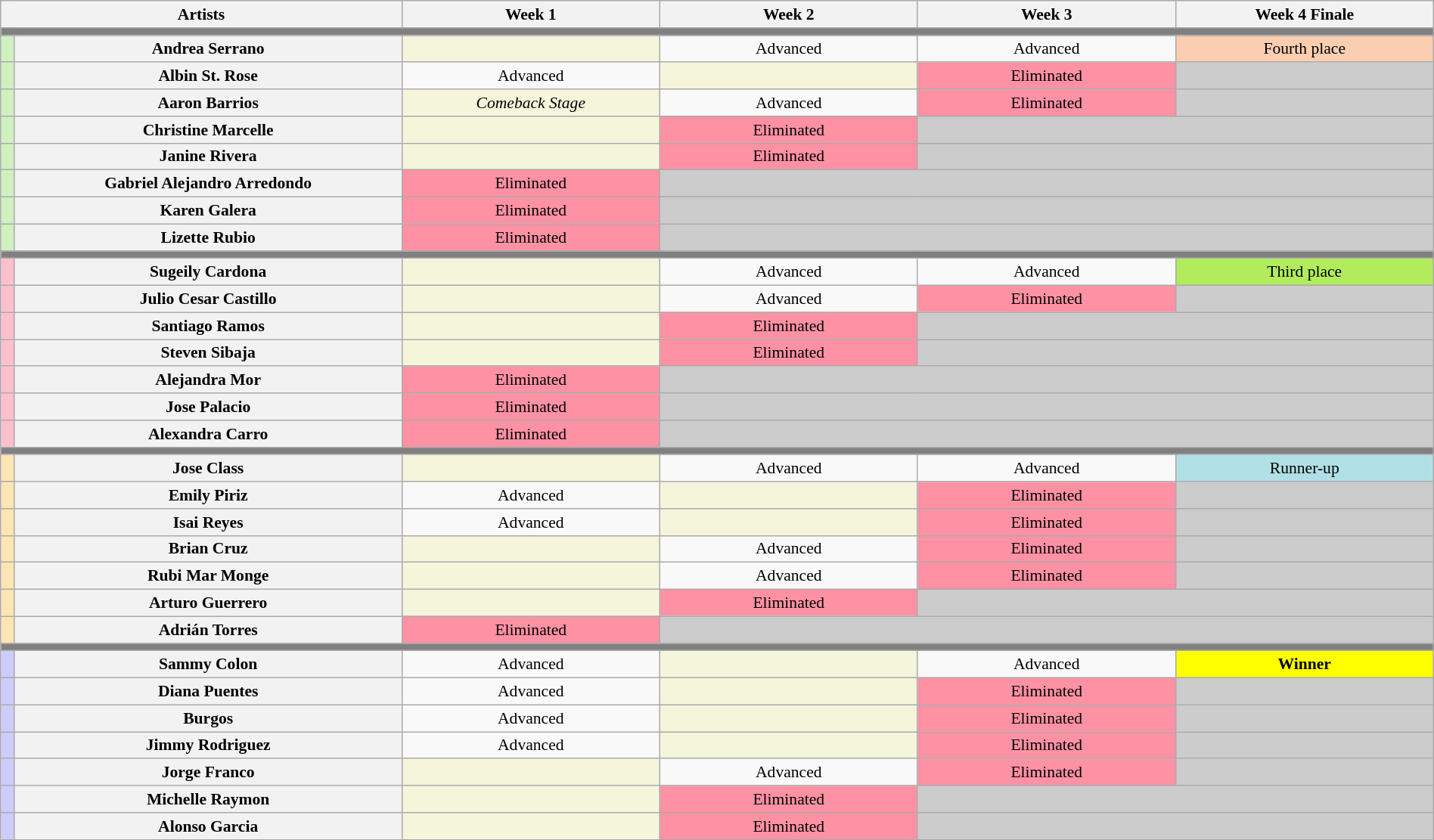<table class="wikitable"  style="font-size:90%; text-align:center; width:100%;">
<tr>
<th colspan="2">Artists</th>
<th style="width:18%;">Week 1</th>
<th style="width:18%;">Week 2</th>
<th style="width:18%;">Week 3</th>
<th style="width:18%;">Week 4 Finale</th>
</tr>
<tr>
<th colspan="6" style="background:gray;"></th>
</tr>
<tr>
<th style="background:#d0f0c0;"></th>
<th>Andrea Serrano</th>
<td style="background:#F5F5DC;"></td>
<td>Advanced</td>
<td>Advanced</td>
<td style="background:#FBCEB1">Fourth place</td>
</tr>
<tr>
<th style="background:#d0f0c0;"></th>
<th>Albin St. Rose</th>
<td>Advanced</td>
<td style="background:#F5F5DC;"></td>
<td style="background:#FF91A4;">Eliminated</td>
<td style="background:#ccc"></td>
</tr>
<tr>
<th style="background:#d0f0c0;"></th>
<th>Aaron Barrios</th>
<td style="background:#F5F5DC;"><em>Comeback Stage</em></td>
<td>Advanced</td>
<td style="background:#FF91A4;">Eliminated</td>
<td style="background:#ccc"></td>
</tr>
<tr>
<th style="background:#d0f0c0;"></th>
<th>Christine Marcelle</th>
<td style="background:#F5F5DC;"></td>
<td style="background:#FF91A4;">Eliminated</td>
<td colspan="2" style="background:#ccc"></td>
</tr>
<tr>
<th style="background:#d0f0c0;"></th>
<th>Janine Rivera</th>
<td style="background:#F5F5DC;"></td>
<td style="background:#FF91A4;">Eliminated</td>
<td colspan="2" style="background:#ccc"></td>
</tr>
<tr>
<th style="background:#d0f0c0;"></th>
<th>Gabriel Alejandro Arredondo</th>
<td style="background:#FF91A4;">Eliminated</td>
<td colspan="3" style="background:#ccc"></td>
</tr>
<tr>
<th style="background:#d0f0c0;"></th>
<th>Karen Galera</th>
<td style="background:#FF91A4;">Eliminated</td>
<td colspan="3" style="background:#ccc"></td>
</tr>
<tr>
<th style="background:#d0f0c0;"></th>
<th>Lizette Rubio</th>
<td style="background:#FF91A4;">Eliminated</td>
<td colspan="3" style="background:#ccc"></td>
</tr>
<tr>
<th colspan="6" style="background:gray;"></th>
</tr>
<tr>
<th style="background:pink;"></th>
<th>Sugeily Cardona</th>
<td style="background:#F5F5DC;"></td>
<td>Advanced</td>
<td>Advanced</td>
<td style="background:#B2EC5D">Third place</td>
</tr>
<tr>
<th style="background:pink;"></th>
<th>Julio Cesar Castillo</th>
<td style="background:#F5F5DC;"></td>
<td>Advanced</td>
<td style="background:#FF91A4;">Eliminated</td>
<td style="background:#ccc"></td>
</tr>
<tr>
<th style="background:pink;"></th>
<th>Santiago Ramos</th>
<td style="background:#F5F5DC;"></td>
<td style="background:#FF91A4;">Eliminated</td>
<td colspan="2" style="background:#ccc"></td>
</tr>
<tr>
<th style="background:pink;"></th>
<th>Steven Sibaja</th>
<td style="background:#F5F5DC;"></td>
<td style="background:#FF91A4;">Eliminated</td>
<td colspan="2" style="background:#ccc"></td>
</tr>
<tr>
<th style="background:pink;"></th>
<th>Alejandra Mor</th>
<td style="background:#FF91A4;">Eliminated</td>
<td colspan="3" style="background:#ccc"></td>
</tr>
<tr>
<th style="background:pink;"></th>
<th>Jose Palacio</th>
<td style="background:#FF91A4;">Eliminated</td>
<td colspan="3" style="background:#ccc"></td>
</tr>
<tr>
<th style="background:pink;"></th>
<th>Alexandra Carro</th>
<td style="background:#FF91A4;">Eliminated</td>
<td colspan="3" style="background:#ccc"></td>
</tr>
<tr>
<th colspan="6" style="background:gray;"></th>
</tr>
<tr>
<th style="background:#ffe5b4;"></th>
<th>Jose Class</th>
<td style="background:#F5F5DC;"></td>
<td>Advanced</td>
<td>Advanced</td>
<td style="background:#B0E0E6">Runner-up</td>
</tr>
<tr>
<th style="background:#ffe5b4;"></th>
<th>Emily Piriz</th>
<td>Advanced</td>
<td style="background:#F5F5DC;"></td>
<td style="background:#FF91A4;">Eliminated</td>
<td style="background:#ccc"></td>
</tr>
<tr>
<th style="background:#ffe5b4;"></th>
<th>Isai Reyes</th>
<td>Advanced</td>
<td style="background:#F5F5DC;"></td>
<td style="background:#FF91A4;">Eliminated</td>
<td style="background:#ccc"></td>
</tr>
<tr>
<th style="background:#ffe5b4;"></th>
<th>Brian Cruz</th>
<td style="background:#F5F5DC;"></td>
<td>Advanced</td>
<td style="background:#FF91A4;">Eliminated</td>
<td style="background:#ccc"></td>
</tr>
<tr>
<th style="background:#ffe5b4;"></th>
<th>Rubi Mar Monge</th>
<td style="background:#F5F5DC;"></td>
<td>Advanced</td>
<td style="background:#FF91A4;">Eliminated</td>
<td style="background:#ccc"></td>
</tr>
<tr>
<th style="background:#ffe5b4;"></th>
<th>Arturo Guerrero</th>
<td style="background:#F5F5DC;"></td>
<td style="background:#FF91A4;">Eliminated</td>
<td colspan="2" style="background:#ccc"></td>
</tr>
<tr>
<th style="background:#ffe5b4;"></th>
<th>Adrián Torres</th>
<td style="background:#FF91A4;">Eliminated</td>
<td colspan="3" style="background:#ccc"></td>
</tr>
<tr>
<th colspan="6" style="background:gray;"></th>
</tr>
<tr>
<th style="background:#ccf;"></th>
<th>Sammy Colon</th>
<td>Advanced</td>
<td style="background:#F5F5DC;"></td>
<td>Advanced</td>
<td style="background:yellow"><strong>Winner</strong></td>
</tr>
<tr>
<th style="background:#ccf;"></th>
<th>Diana Puentes</th>
<td>Advanced</td>
<td style="background:#F5F5DC;"></td>
<td style="background:#FF91A4;">Eliminated</td>
<td style="background:#ccc"></td>
</tr>
<tr>
<th style="background:#ccf;"></th>
<th> Burgos</th>
<td>Advanced</td>
<td style="background:#F5F5DC;"></td>
<td style="background:#FF91A4;">Eliminated</td>
<td style="background:#ccc"></td>
</tr>
<tr>
<th style="background:#ccf;"></th>
<th>Jimmy Rodriguez</th>
<td>Advanced</td>
<td style="background:#F5F5DC;"></td>
<td style="background:#FF91A4;">Eliminated</td>
<td style="background:#ccc"></td>
</tr>
<tr>
<th style="background:#ccf;"></th>
<th>Jorge Franco</th>
<td style="background:#F5F5DC;"></td>
<td>Advanced</td>
<td style="background:#FF91A4;">Eliminated</td>
<td style="background:#ccc"></td>
</tr>
<tr>
<th style="background:#ccf;"></th>
<th>Michelle Raymon</th>
<td style="background:#F5F5DC;"></td>
<td style="background:#FF91A4;">Eliminated</td>
<td colspan="3" style="background:#ccc"></td>
</tr>
<tr>
<th style="background:#ccf;"></th>
<th>Alonso Garcia</th>
<td style="background:#F5F5DC;"></td>
<td style="background:#FF91A4;">Eliminated</td>
<td colspan="3" style="background:#ccc"></td>
</tr>
<tr>
</tr>
</table>
